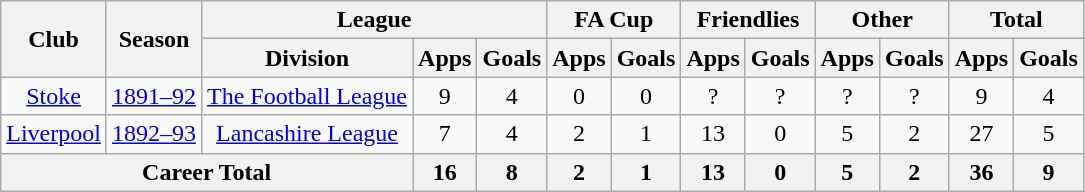<table class="wikitable" style="text-align: center;">
<tr>
<th rowspan="2">Club</th>
<th rowspan="2">Season</th>
<th colspan="3">League</th>
<th colspan="2">FA Cup</th>
<th colspan="2">Friendlies</th>
<th colspan="2">Other</th>
<th colspan="2">Total</th>
</tr>
<tr>
<th>Division</th>
<th>Apps</th>
<th>Goals</th>
<th>Apps</th>
<th>Goals</th>
<th>Apps</th>
<th>Goals</th>
<th>Apps</th>
<th>Goals</th>
<th>Apps</th>
<th>Goals</th>
</tr>
<tr>
<td><a href='#'>Stoke</a></td>
<td><a href='#'>1891–92</a></td>
<td><a href='#'>The Football League</a></td>
<td>9</td>
<td>4</td>
<td>0</td>
<td>0</td>
<td>?</td>
<td>?</td>
<td>?</td>
<td>?</td>
<td>9</td>
<td>4</td>
</tr>
<tr>
<td><a href='#'>Liverpool</a></td>
<td><a href='#'>1892–93</a></td>
<td><a href='#'>Lancashire League</a></td>
<td>7</td>
<td>4</td>
<td>2</td>
<td>1</td>
<td>13</td>
<td>0</td>
<td>5</td>
<td>2</td>
<td>27</td>
<td>5</td>
</tr>
<tr>
<th colspan="3">Career Total</th>
<th>16</th>
<th>8</th>
<th>2</th>
<th>1</th>
<th>13</th>
<th>0</th>
<th>5</th>
<th>2</th>
<th>36</th>
<th>9</th>
</tr>
</table>
